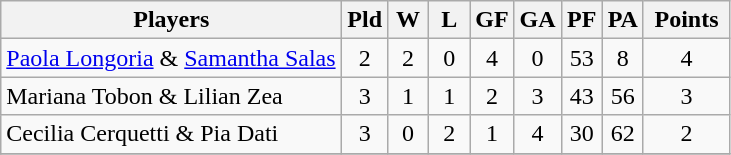<table class=wikitable style="text-align:center">
<tr>
<th width=220>Players</th>
<th width=20>Pld</th>
<th width=20>W</th>
<th width=20>L</th>
<th width=20>GF</th>
<th width=20>GA</th>
<th width=20>PF</th>
<th width=20>PA</th>
<th width=50>Points</th>
</tr>
<tr>
<td align=left> <a href='#'>Paola Longoria</a> & <a href='#'>Samantha Salas</a></td>
<td>2</td>
<td>2</td>
<td>0</td>
<td>4</td>
<td>0</td>
<td>53</td>
<td>8</td>
<td>4</td>
</tr>
<tr>
<td align=left>  Mariana Tobon & Lilian Zea</td>
<td>3</td>
<td>1</td>
<td>1</td>
<td>2</td>
<td>3</td>
<td>43</td>
<td>56</td>
<td>3</td>
</tr>
<tr>
<td align=left>  Cecilia Cerquetti & Pia Dati</td>
<td>3</td>
<td>0</td>
<td>2</td>
<td>1</td>
<td>4</td>
<td>30</td>
<td>62</td>
<td>2</td>
</tr>
<tr>
</tr>
</table>
